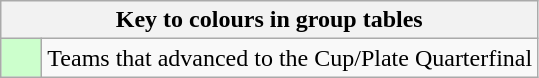<table class="wikitable" style="text-align: center;">
<tr>
<th colspan=2>Key to colours in group tables</th>
</tr>
<tr>
<td style="background:#cfc; width:20px;"></td>
<td align=left>Teams that advanced to the Cup/Plate Quarterfinal</td>
</tr>
</table>
